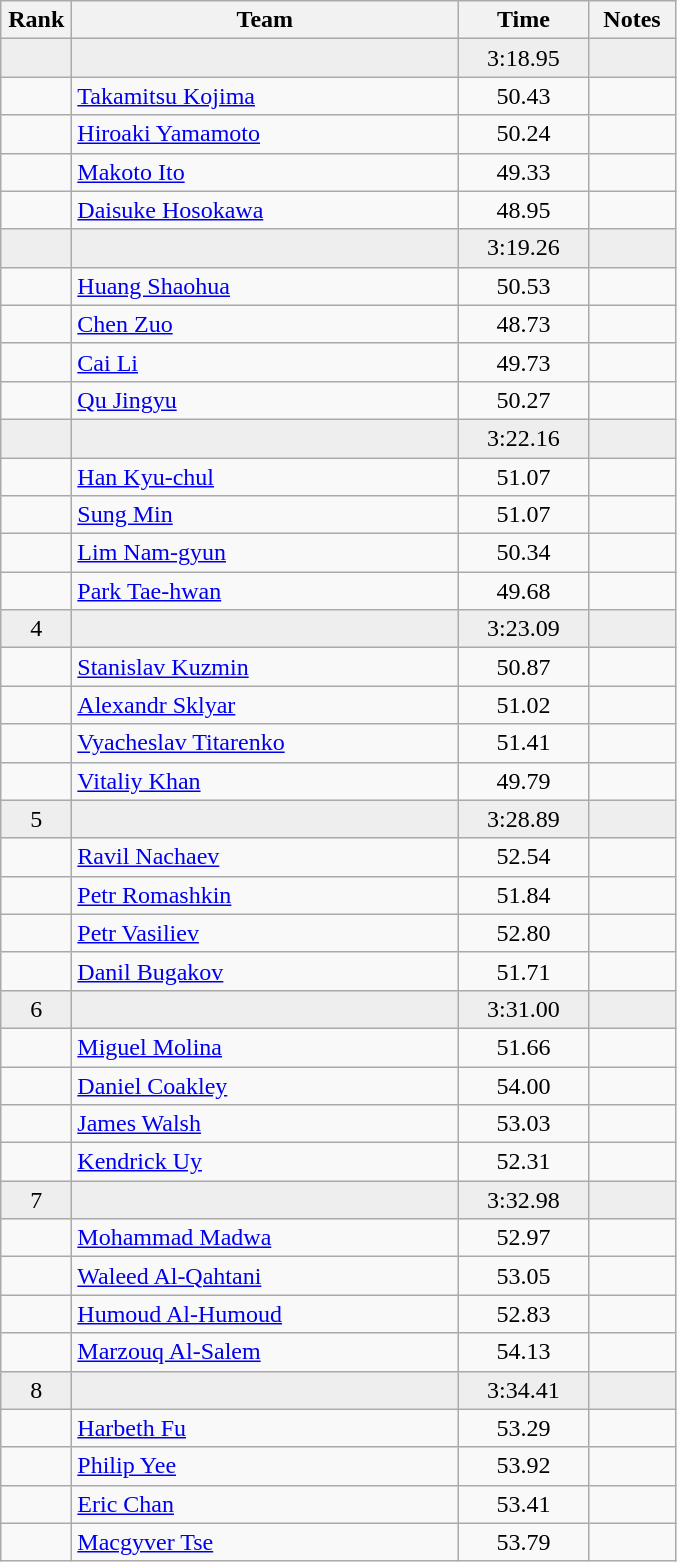<table class="wikitable" style="text-align:center">
<tr>
<th width=40>Rank</th>
<th width=250>Team</th>
<th width=80>Time</th>
<th width=50>Notes</th>
</tr>
<tr bgcolor=eeeeee>
<td></td>
<td align=left></td>
<td>3:18.95</td>
<td></td>
</tr>
<tr>
<td></td>
<td align=left><a href='#'>Takamitsu Kojima</a></td>
<td>50.43</td>
<td></td>
</tr>
<tr>
<td></td>
<td align=left><a href='#'>Hiroaki Yamamoto</a></td>
<td>50.24</td>
<td></td>
</tr>
<tr>
<td></td>
<td align=left><a href='#'>Makoto Ito</a></td>
<td>49.33</td>
<td></td>
</tr>
<tr>
<td></td>
<td align=left><a href='#'>Daisuke Hosokawa</a></td>
<td>48.95</td>
<td></td>
</tr>
<tr bgcolor=eeeeee>
<td></td>
<td align=left></td>
<td>3:19.26</td>
<td></td>
</tr>
<tr>
<td></td>
<td align=left><a href='#'>Huang Shaohua</a></td>
<td>50.53</td>
<td></td>
</tr>
<tr>
<td></td>
<td align=left><a href='#'>Chen Zuo</a></td>
<td>48.73</td>
<td></td>
</tr>
<tr>
<td></td>
<td align=left><a href='#'>Cai Li</a></td>
<td>49.73</td>
<td></td>
</tr>
<tr>
<td></td>
<td align=left><a href='#'>Qu Jingyu</a></td>
<td>50.27</td>
<td></td>
</tr>
<tr bgcolor=eeeeee>
<td></td>
<td align=left></td>
<td>3:22.16</td>
<td></td>
</tr>
<tr>
<td></td>
<td align=left><a href='#'>Han Kyu-chul</a></td>
<td>51.07</td>
<td></td>
</tr>
<tr>
<td></td>
<td align=left><a href='#'>Sung Min</a></td>
<td>51.07</td>
<td></td>
</tr>
<tr>
<td></td>
<td align=left><a href='#'>Lim Nam-gyun</a></td>
<td>50.34</td>
<td></td>
</tr>
<tr>
<td></td>
<td align=left><a href='#'>Park Tae-hwan</a></td>
<td>49.68</td>
<td></td>
</tr>
<tr bgcolor=eeeeee>
<td>4</td>
<td align=left></td>
<td>3:23.09</td>
<td></td>
</tr>
<tr>
<td></td>
<td align=left><a href='#'>Stanislav Kuzmin</a></td>
<td>50.87</td>
<td></td>
</tr>
<tr>
<td></td>
<td align=left><a href='#'>Alexandr Sklyar</a></td>
<td>51.02</td>
<td></td>
</tr>
<tr>
<td></td>
<td align=left><a href='#'>Vyacheslav Titarenko</a></td>
<td>51.41</td>
<td></td>
</tr>
<tr>
<td></td>
<td align=left><a href='#'>Vitaliy Khan</a></td>
<td>49.79</td>
<td></td>
</tr>
<tr bgcolor=eeeeee>
<td>5</td>
<td align=left></td>
<td>3:28.89</td>
<td></td>
</tr>
<tr>
<td></td>
<td align=left><a href='#'>Ravil Nachaev</a></td>
<td>52.54</td>
<td></td>
</tr>
<tr>
<td></td>
<td align=left><a href='#'>Petr Romashkin</a></td>
<td>51.84</td>
<td></td>
</tr>
<tr>
<td></td>
<td align=left><a href='#'>Petr Vasiliev</a></td>
<td>52.80</td>
<td></td>
</tr>
<tr>
<td></td>
<td align=left><a href='#'>Danil Bugakov</a></td>
<td>51.71</td>
<td></td>
</tr>
<tr bgcolor=eeeeee>
<td>6</td>
<td align=left></td>
<td>3:31.00</td>
<td></td>
</tr>
<tr>
<td></td>
<td align=left><a href='#'>Miguel Molina</a></td>
<td>51.66</td>
<td></td>
</tr>
<tr>
<td></td>
<td align=left><a href='#'>Daniel Coakley</a></td>
<td>54.00</td>
<td></td>
</tr>
<tr>
<td></td>
<td align=left><a href='#'>James Walsh</a></td>
<td>53.03</td>
<td></td>
</tr>
<tr>
<td></td>
<td align=left><a href='#'>Kendrick Uy</a></td>
<td>52.31</td>
<td></td>
</tr>
<tr bgcolor=eeeeee>
<td>7</td>
<td align=left></td>
<td>3:32.98</td>
<td></td>
</tr>
<tr>
<td></td>
<td align=left><a href='#'>Mohammad Madwa</a></td>
<td>52.97</td>
<td></td>
</tr>
<tr>
<td></td>
<td align=left><a href='#'>Waleed Al-Qahtani</a></td>
<td>53.05</td>
<td></td>
</tr>
<tr>
<td></td>
<td align=left><a href='#'>Humoud Al-Humoud</a></td>
<td>52.83</td>
<td></td>
</tr>
<tr>
<td></td>
<td align=left><a href='#'>Marzouq Al-Salem</a></td>
<td>54.13</td>
<td></td>
</tr>
<tr bgcolor=eeeeee>
<td>8</td>
<td align=left></td>
<td>3:34.41</td>
<td></td>
</tr>
<tr>
<td></td>
<td align=left><a href='#'>Harbeth Fu</a></td>
<td>53.29</td>
<td></td>
</tr>
<tr>
<td></td>
<td align=left><a href='#'>Philip Yee</a></td>
<td>53.92</td>
<td></td>
</tr>
<tr>
<td></td>
<td align=left><a href='#'>Eric Chan</a></td>
<td>53.41</td>
<td></td>
</tr>
<tr>
<td></td>
<td align=left><a href='#'>Macgyver Tse</a></td>
<td>53.79</td>
<td></td>
</tr>
</table>
